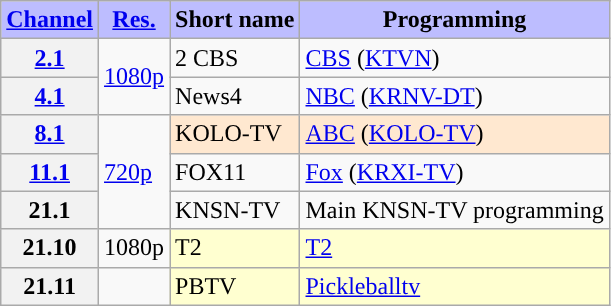<table class="wikitable">
<tr>
<th style="background-color: #bdbdff" scope="col"><a href='#'>Channel</a></th>
<th style="background-color: #bdbdff" scope="col"><a href='#'>Res.</a></th>
<th style="background-color: #bdbdff" scope="col">Short name</th>
<th style="background-color: #bdbdff" scope="col">Programming</th>
</tr>
<tr>
<th scope="row"><a href='#'>2.1</a></th>
<td rowspan=2><a href='#'>1080p</a></td>
<td>2 CBS</td>
<td><a href='#'>CBS</a> (<a href='#'>KTVN</a>)</td>
</tr>
<tr>
<th scope="row"><a href='#'>4.1</a></th>
<td>News4</td>
<td><a href='#'>NBC</a> (<a href='#'>KRNV-DT</a>)</td>
</tr>
<tr>
<th scope="row"><a href='#'>8.1</a></th>
<td rowspan=3><a href='#'>720p</a></td>
<td style="background-color: #ffe8d0">KOLO-TV</td>
<td style="background-color: #ffe8d0"><a href='#'>ABC</a> (<a href='#'>KOLO-TV</a>) </td>
</tr>
<tr>
<th scope="row"><a href='#'>11.1</a></th>
<td>FOX11</td>
<td><a href='#'>Fox</a> (<a href='#'>KRXI-TV</a>)</td>
</tr>
<tr>
<th scope="row">21.1</th>
<td>KNSN-TV</td>
<td>Main KNSN-TV programming</td>
</tr>
<tr>
<th scope = "row">21.10</th>
<td>1080p</td>
<td style="background-color:#ffffd0">T2</td>
<td style="background-color:#ffffd0"><a href='#'>T2</a></td>
</tr>
<tr>
<th scope = "row">21.11</th>
<td></td>
<td style="background-color:#ffffd0">PBTV</td>
<td style="background-color:#ffffd0"><a href='#'>Pickleballtv</a></td>
</tr>
</table>
